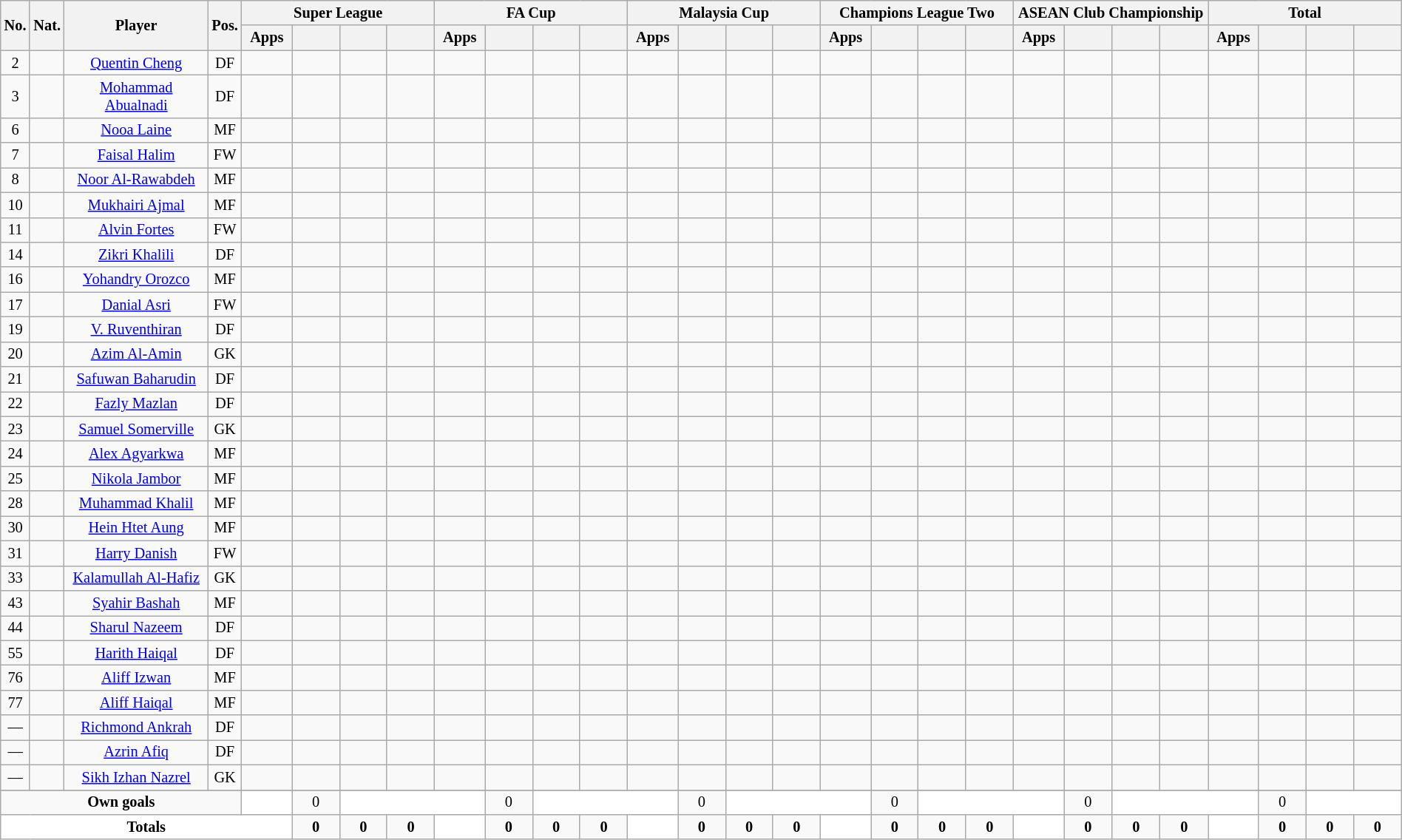<table class="wikitable sortable alternance" style="text-align:center;width:100%;font-size:85%;">
<tr>
<th rowspan="2" style="width:5px;">No.</th>
<th rowspan="2" style="width:5px;">Nat.</th>
<th rowspan="2" scope="col" style="width:130px">Player</th>
<th rowspan="2" style="width:5px;">Pos.</th>
<th colspan="4">Super League</th>
<th colspan="4">FA Cup</th>
<th colspan="4">Malaysia Cup</th>
<th colspan="4">Champions League Two</th>
<th colspan="4">ASEAN Club Championship</th>
<th colspan="4">Total</th>
</tr>
<tr style="text-align:center;">
<th width=40>Apps</th>
<th width=40></th>
<th width=40></th>
<th width=40></th>
<th width=40>Apps</th>
<th width=40></th>
<th width=40></th>
<th width=40></th>
<th width=40>Apps</th>
<th width=40></th>
<th width=40></th>
<th width=40></th>
<th width=40>Apps</th>
<th width=40></th>
<th width=40></th>
<th width=40></th>
<th width=40>Apps</th>
<th width=40></th>
<th width=40></th>
<th width=40></th>
<th width=40>Apps</th>
<th width=40></th>
<th width=40></th>
<th width=40></th>
</tr>
<tr>
<td>2</td>
<td></td>
<td><a href='#'>Quentin Cheng</a></td>
<td>DF</td>
<td></td>
<td></td>
<td></td>
<td></td>
<td></td>
<td></td>
<td></td>
<td></td>
<td></td>
<td></td>
<td></td>
<td></td>
<td></td>
<td></td>
<td></td>
<td></td>
<td></td>
<td></td>
<td></td>
<td></td>
<td></td>
<td></td>
<td></td>
<td></td>
</tr>
<tr>
<td>3</td>
<td></td>
<td><a href='#'>Mohammad Abualnadi</a></td>
<td>DF</td>
<td></td>
<td></td>
<td></td>
<td></td>
<td></td>
<td></td>
<td></td>
<td></td>
<td></td>
<td></td>
<td></td>
<td></td>
<td></td>
<td></td>
<td></td>
<td></td>
<td></td>
<td></td>
<td></td>
<td></td>
<td></td>
<td></td>
<td></td>
<td></td>
</tr>
<tr>
<td>6</td>
<td></td>
<td><a href='#'>Nooa Laine</a></td>
<td>MF</td>
<td></td>
<td></td>
<td></td>
<td></td>
<td></td>
<td></td>
<td></td>
<td></td>
<td></td>
<td></td>
<td></td>
<td></td>
<td></td>
<td></td>
<td></td>
<td></td>
<td></td>
<td></td>
<td></td>
<td></td>
<td></td>
<td></td>
<td></td>
<td></td>
</tr>
<tr>
<td>7</td>
<td></td>
<td><a href='#'>Faisal Halim</a></td>
<td>FW</td>
<td></td>
<td></td>
<td></td>
<td></td>
<td></td>
<td></td>
<td></td>
<td></td>
<td></td>
<td></td>
<td></td>
<td></td>
<td></td>
<td></td>
<td></td>
<td></td>
<td></td>
<td></td>
<td></td>
<td></td>
<td></td>
<td></td>
<td></td>
<td></td>
</tr>
<tr>
<td>8</td>
<td></td>
<td><a href='#'>Noor Al-Rawabdeh</a></td>
<td>MF</td>
<td></td>
<td></td>
<td></td>
<td></td>
<td></td>
<td></td>
<td></td>
<td></td>
<td></td>
<td></td>
<td></td>
<td></td>
<td></td>
<td></td>
<td></td>
<td></td>
<td></td>
<td></td>
<td></td>
<td></td>
<td></td>
<td></td>
<td></td>
<td></td>
</tr>
<tr>
<td>10</td>
<td></td>
<td><a href='#'>Mukhairi Ajmal</a></td>
<td>MF</td>
<td></td>
<td></td>
<td></td>
<td></td>
<td></td>
<td></td>
<td></td>
<td></td>
<td></td>
<td></td>
<td></td>
<td></td>
<td></td>
<td></td>
<td></td>
<td></td>
<td></td>
<td></td>
<td></td>
<td></td>
<td></td>
<td></td>
<td></td>
<td></td>
</tr>
<tr>
<td>11</td>
<td></td>
<td><a href='#'>Alvin Fortes</a></td>
<td>FW</td>
<td></td>
<td></td>
<td></td>
<td></td>
<td></td>
<td></td>
<td></td>
<td></td>
<td></td>
<td></td>
<td></td>
<td></td>
<td></td>
<td></td>
<td></td>
<td></td>
<td></td>
<td></td>
<td></td>
<td></td>
<td></td>
<td></td>
<td></td>
<td></td>
</tr>
<tr>
<td>14</td>
<td></td>
<td><a href='#'>Zikri Khalili</a></td>
<td>DF</td>
<td></td>
<td></td>
<td></td>
<td></td>
<td></td>
<td></td>
<td></td>
<td></td>
<td></td>
<td></td>
<td></td>
<td></td>
<td></td>
<td></td>
<td></td>
<td></td>
<td></td>
<td></td>
<td></td>
<td></td>
<td></td>
<td></td>
<td></td>
<td></td>
</tr>
<tr>
<td>16</td>
<td></td>
<td><a href='#'>Yohandry Orozco</a></td>
<td>MF</td>
<td></td>
<td></td>
<td></td>
<td></td>
<td></td>
<td></td>
<td></td>
<td></td>
<td></td>
<td></td>
<td></td>
<td></td>
<td></td>
<td></td>
<td></td>
<td></td>
<td></td>
<td></td>
<td></td>
<td></td>
<td></td>
<td></td>
<td></td>
<td></td>
</tr>
<tr>
<td>17</td>
<td></td>
<td><a href='#'>Danial Asri</a></td>
<td>FW</td>
<td></td>
<td></td>
<td></td>
<td></td>
<td></td>
<td></td>
<td></td>
<td></td>
<td></td>
<td></td>
<td></td>
<td></td>
<td></td>
<td></td>
<td></td>
<td></td>
<td></td>
<td></td>
<td></td>
<td></td>
<td></td>
<td></td>
<td></td>
<td></td>
</tr>
<tr>
<td>19</td>
<td></td>
<td><a href='#'>V. Ruventhiran</a></td>
<td>DF</td>
<td></td>
<td></td>
<td></td>
<td></td>
<td></td>
<td></td>
<td></td>
<td></td>
<td></td>
<td></td>
<td></td>
<td></td>
<td></td>
<td></td>
<td></td>
<td></td>
<td></td>
<td></td>
<td></td>
<td></td>
<td></td>
<td></td>
<td></td>
<td></td>
</tr>
<tr>
<td>20</td>
<td></td>
<td><a href='#'>Azim Al-Amin</a></td>
<td>GK</td>
<td></td>
<td></td>
<td></td>
<td></td>
<td></td>
<td></td>
<td></td>
<td></td>
<td></td>
<td></td>
<td></td>
<td></td>
<td></td>
<td></td>
<td></td>
<td></td>
<td></td>
<td></td>
<td></td>
<td></td>
<td></td>
<td></td>
<td></td>
<td></td>
</tr>
<tr>
<td>21</td>
<td></td>
<td><a href='#'>Safuwan Baharudin</a></td>
<td>DF</td>
<td></td>
<td></td>
<td></td>
<td></td>
<td></td>
<td></td>
<td></td>
<td></td>
<td></td>
<td></td>
<td></td>
<td></td>
<td></td>
<td></td>
<td></td>
<td></td>
<td></td>
<td></td>
<td></td>
<td></td>
<td></td>
<td></td>
<td></td>
<td></td>
</tr>
<tr>
<td>22</td>
<td></td>
<td><a href='#'>Fazly Mazlan</a></td>
<td>DF</td>
<td></td>
<td></td>
<td></td>
<td></td>
<td></td>
<td></td>
<td></td>
<td></td>
<td></td>
<td></td>
<td></td>
<td></td>
<td></td>
<td></td>
<td></td>
<td></td>
<td></td>
<td></td>
<td></td>
<td></td>
<td></td>
<td></td>
<td></td>
<td></td>
</tr>
<tr>
<td>23</td>
<td></td>
<td><a href='#'>Samuel Somerville</a></td>
<td>GK</td>
<td></td>
<td></td>
<td></td>
<td></td>
<td></td>
<td></td>
<td></td>
<td></td>
<td></td>
<td></td>
<td></td>
<td></td>
<td></td>
<td></td>
<td></td>
<td></td>
<td></td>
<td></td>
<td></td>
<td></td>
<td></td>
<td></td>
<td></td>
<td></td>
</tr>
<tr>
<td>24</td>
<td></td>
<td><a href='#'>Alex Agyarkwa</a></td>
<td>MF</td>
<td></td>
<td></td>
<td></td>
<td></td>
<td></td>
<td></td>
<td></td>
<td></td>
<td></td>
<td></td>
<td></td>
<td></td>
<td></td>
<td></td>
<td></td>
<td></td>
<td></td>
<td></td>
<td></td>
<td></td>
<td></td>
<td></td>
<td></td>
<td></td>
</tr>
<tr>
<td>25</td>
<td></td>
<td><a href='#'>Nikola Jambor</a></td>
<td>MF</td>
<td></td>
<td></td>
<td></td>
<td></td>
<td></td>
<td></td>
<td></td>
<td></td>
<td></td>
<td></td>
<td></td>
<td></td>
<td></td>
<td></td>
<td></td>
<td></td>
<td></td>
<td></td>
<td></td>
<td></td>
<td></td>
<td></td>
<td></td>
<td></td>
</tr>
<tr>
<td>28</td>
<td></td>
<td><a href='#'>Muhammad Khalil</a></td>
<td>MF</td>
<td></td>
<td></td>
<td></td>
<td></td>
<td></td>
<td></td>
<td></td>
<td></td>
<td></td>
<td></td>
<td></td>
<td></td>
<td></td>
<td></td>
<td></td>
<td></td>
<td></td>
<td></td>
<td></td>
<td></td>
<td></td>
<td></td>
<td></td>
<td></td>
</tr>
<tr>
<td>30</td>
<td></td>
<td><a href='#'>Hein Htet Aung</a></td>
<td>MF</td>
<td></td>
<td></td>
<td></td>
<td></td>
<td></td>
<td></td>
<td></td>
<td></td>
<td></td>
<td></td>
<td></td>
<td></td>
<td></td>
<td></td>
<td></td>
<td></td>
<td></td>
<td></td>
<td></td>
<td></td>
<td></td>
<td></td>
<td></td>
<td></td>
</tr>
<tr>
<td>31</td>
<td></td>
<td><a href='#'>Harry Danish</a></td>
<td>FW</td>
<td></td>
<td></td>
<td></td>
<td></td>
<td></td>
<td></td>
<td></td>
<td></td>
<td></td>
<td></td>
<td></td>
<td></td>
<td></td>
<td></td>
<td></td>
<td></td>
<td></td>
<td></td>
<td></td>
<td></td>
<td></td>
<td></td>
<td></td>
<td></td>
</tr>
<tr>
<td>33</td>
<td></td>
<td><a href='#'>Kalamullah Al-Hafiz</a></td>
<td>GK</td>
<td></td>
<td></td>
<td></td>
<td></td>
<td></td>
<td></td>
<td></td>
<td></td>
<td></td>
<td></td>
<td></td>
<td></td>
<td></td>
<td></td>
<td></td>
<td></td>
<td></td>
<td></td>
<td></td>
<td></td>
<td></td>
<td></td>
<td></td>
<td></td>
</tr>
<tr>
<td>43</td>
<td></td>
<td><a href='#'>Syahir Bashah</a></td>
<td>MF</td>
<td></td>
<td></td>
<td></td>
<td></td>
<td></td>
<td></td>
<td></td>
<td></td>
<td></td>
<td></td>
<td></td>
<td></td>
<td></td>
<td></td>
<td></td>
<td></td>
<td></td>
<td></td>
<td></td>
<td></td>
<td></td>
<td></td>
<td></td>
<td></td>
</tr>
<tr>
<td>44</td>
<td></td>
<td><a href='#'>Sharul Nazeem</a></td>
<td>DF</td>
<td></td>
<td></td>
<td></td>
<td></td>
<td></td>
<td></td>
<td></td>
<td></td>
<td></td>
<td></td>
<td></td>
<td></td>
<td></td>
<td></td>
<td></td>
<td></td>
<td></td>
<td></td>
<td></td>
<td></td>
<td></td>
<td></td>
<td></td>
<td></td>
</tr>
<tr>
<td>55</td>
<td></td>
<td><a href='#'>Harith Haiqal</a></td>
<td>DF</td>
<td></td>
<td></td>
<td></td>
<td></td>
<td></td>
<td></td>
<td></td>
<td></td>
<td></td>
<td></td>
<td></td>
<td></td>
<td></td>
<td></td>
<td></td>
<td></td>
<td></td>
<td></td>
<td></td>
<td></td>
<td></td>
<td></td>
<td></td>
<td></td>
</tr>
<tr>
<td>76</td>
<td></td>
<td><a href='#'>Aliff Izwan</a></td>
<td>MF</td>
<td></td>
<td></td>
<td></td>
<td></td>
<td></td>
<td></td>
<td></td>
<td></td>
<td></td>
<td></td>
<td></td>
<td></td>
<td></td>
<td></td>
<td></td>
<td></td>
<td></td>
<td></td>
<td></td>
<td></td>
<td></td>
<td></td>
<td></td>
<td></td>
</tr>
<tr>
<td>77</td>
<td></td>
<td><a href='#'>Aliff Haiqal</a></td>
<td>MF</td>
<td></td>
<td></td>
<td></td>
<td></td>
<td></td>
<td></td>
<td></td>
<td></td>
<td></td>
<td></td>
<td></td>
<td></td>
<td></td>
<td></td>
<td></td>
<td></td>
<td></td>
<td></td>
<td></td>
<td></td>
<td></td>
<td></td>
<td></td>
<td></td>
</tr>
<tr>
<td>—</td>
<td></td>
<td><a href='#'>Richmond Ankrah</a></td>
<td>DF</td>
<td></td>
<td></td>
<td></td>
<td></td>
<td></td>
<td></td>
<td></td>
<td></td>
<td></td>
<td></td>
<td></td>
<td></td>
<td></td>
<td></td>
<td></td>
<td></td>
<td></td>
<td></td>
<td></td>
<td></td>
<td></td>
<td></td>
<td></td>
<td></td>
</tr>
<tr>
<td>—</td>
<td></td>
<td><a href='#'>Azrin Afiq</a></td>
<td>DF</td>
<td></td>
<td></td>
<td></td>
<td></td>
<td></td>
<td></td>
<td></td>
<td></td>
<td></td>
<td></td>
<td></td>
<td></td>
<td></td>
<td></td>
<td></td>
<td></td>
<td></td>
<td></td>
<td></td>
<td></td>
<td></td>
<td></td>
<td></td>
<td></td>
</tr>
<tr>
<td>—</td>
<td></td>
<td><a href='#'>Sikh Izhan Nazrel</a></td>
<td>GK</td>
<td></td>
<td></td>
<td></td>
<td></td>
<td></td>
<td></td>
<td></td>
<td></td>
<td></td>
<td></td>
<td></td>
<td></td>
<td></td>
<td></td>
<td></td>
<td></td>
<td></td>
<td></td>
<td></td>
<td></td>
<td></td>
<td></td>
<td></td>
<td></td>
</tr>
<tr>
</tr>
<tr class="sortbottom">
<td colspan="4"><strong>Own goals</strong></td>
<td ! style="background:white; text-align: center;"></td>
<td>0</td>
<td colspan="3" style="background:white;text-align:center"></td>
<td>0</td>
<td colspan="3" style="background:white;text-align:center"></td>
<td>0</td>
<td colspan="3" style="background:white;text-align:center"></td>
<td>0</td>
<td colspan="3" style="background:white;text-align:center"></td>
<td>0</td>
<td colspan="3" style="background:white;text-align:center"></td>
<td>0</td>
<td colspan="2" style="background:white;text-align:center"></td>
</tr>
<tr class="sortbottom">
<td colspan="5" style="background:white;text-align:center"><strong>Totals</strong></td>
<td><strong>0</strong></td>
<td><strong>0</strong></td>
<td><strong>0</strong></td>
<td rowspan="1" style="background:white;text-align:center"></td>
<td><strong>0</strong></td>
<td><strong>0</strong></td>
<td><strong>0</strong></td>
<td rowspan="1" style="background:white;text-align:center"></td>
<td><strong>0</strong></td>
<td><strong>0</strong></td>
<td><strong>0</strong></td>
<td rowspan="1" style="background:white;text-align:center"></td>
<td><strong>0</strong></td>
<td><strong>0</strong></td>
<td><strong>0</strong></td>
<td rowspan="1" style="background:white;text-align:center"></td>
<td><strong>0</strong></td>
<td><strong>0</strong></td>
<td><strong>0</strong></td>
<td rowspan="1" style="background:white;text-align:center"></td>
<td><strong>0</strong></td>
<td><strong>0</strong></td>
<td><strong>0</strong></td>
</tr>
</table>
